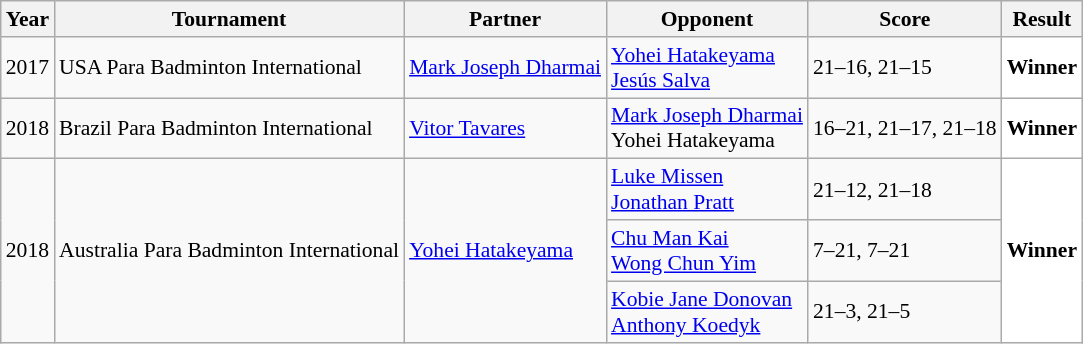<table class="sortable wikitable" style="font-size: 90%;">
<tr>
<th>Year</th>
<th>Tournament</th>
<th>Partner</th>
<th>Opponent</th>
<th>Score</th>
<th>Result</th>
</tr>
<tr>
<td align="center">2017</td>
<td align="left">USA Para Badminton International</td>
<td> <a href='#'>Mark Joseph Dharmai</a></td>
<td align="left"> <a href='#'>Yohei Hatakeyama</a><br> <a href='#'>Jesús Salva</a></td>
<td align="left">21–16, 21–15</td>
<td style="text-align:left; background:white"> <strong>Winner</strong></td>
</tr>
<tr>
<td align="center">2018</td>
<td align="left">Brazil Para Badminton International</td>
<td> <a href='#'>Vitor Tavares</a></td>
<td align="left"> <a href='#'>Mark Joseph Dharmai</a><br> Yohei Hatakeyama</td>
<td align="left">16–21, 21–17, 21–18</td>
<td style="text-align:left; background:white"> <strong>Winner</strong></td>
</tr>
<tr>
<td rowspan="3" align="center">2018</td>
<td rowspan="3" align="left">Australia Para Badminton International</td>
<td rowspan="3"> <a href='#'>Yohei Hatakeyama</a></td>
<td align="left"> <a href='#'>Luke Missen</a><br> <a href='#'>Jonathan Pratt</a></td>
<td align="left">21–12, 21–18</td>
<td rowspan="3" style="text-align:left; background:white"> <strong>Winner</strong></td>
</tr>
<tr>
<td align="left"> <a href='#'>Chu Man Kai</a><br> <a href='#'>Wong Chun Yim</a></td>
<td align="left">7–21, 7–21</td>
</tr>
<tr>
<td align="left"> <a href='#'>Kobie Jane Donovan</a><br> <a href='#'>Anthony Koedyk</a></td>
<td align="left">21–3, 21–5</td>
</tr>
</table>
